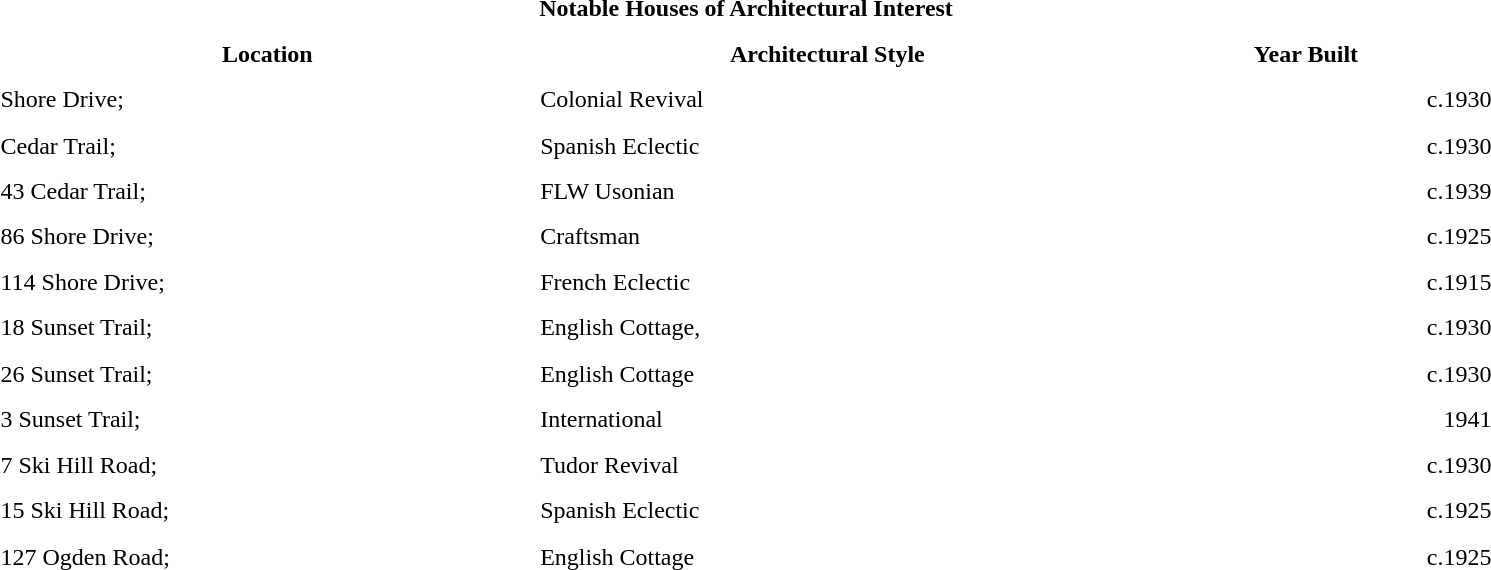<table class="class="wikitable floatright" style="width: 1000px; height: 400px;" style="border-spacing: 2px; border: 1px solid darkgray">
<tr>
<td colspan=3 style="text-align: center;"><strong>Notable Houses of Architectural Interest</strong></td>
</tr>
<tr>
<th style="width: 130px;"><strong>Location</strong></th>
<th style="width: 140px;"><strong>Architectural Style</strong></th>
<th style="width: 90px;"><strong>Year Built</strong></th>
</tr>
<tr>
<td style="text-align: left;">Shore Drive;</td>
<td style="text-align: left;">Colonial Revival</td>
<td style="text-align: right;">c.1930</td>
</tr>
<tr>
<td style="text-align: left;">Cedar Trail;</td>
<td style="text-align: left;">Spanish Eclectic</td>
<td style="text-align: right;">c.1930</td>
</tr>
<tr>
<td style="text-align: left;">43 Cedar Trail;</td>
<td style="text-align: left;">FLW Usonian</td>
<td style="text-align: right;">c.1939</td>
</tr>
<tr>
<td style="text-align: left;">86 Shore Drive;</td>
<td style="text-align: left;">Craftsman</td>
<td style="text-align: right;">c.1925</td>
</tr>
<tr>
<td style="text-align: left;">114 Shore Drive;</td>
<td style="text-align: left;">French Eclectic</td>
<td style="text-align: right;">c.1915</td>
</tr>
<tr>
<td style="text-align: left;">18 Sunset Trail;</td>
<td style="text-align: left;">English Cottage,</td>
<td style="text-align: right;">c.1930</td>
</tr>
<tr>
<td style="text-align: left;">26 Sunset Trail;</td>
<td style="text-align: left;">English Cottage</td>
<td style="text-align: right;">c.1930</td>
</tr>
<tr>
<td style="text-align: left;">3 Sunset Trail;</td>
<td style="text-align: left;">International</td>
<td style="text-align: right;">1941</td>
</tr>
<tr>
<td style="text-align: left;">7 Ski Hill Road;</td>
<td style="text-align: left;">Tudor Revival</td>
<td style="text-align: right;">c.1930</td>
</tr>
<tr>
<td style="text-align: left;">15 Ski Hill Road;</td>
<td style="text-align: left;">Spanish Eclectic</td>
<td style="text-align: right;">c.1925</td>
</tr>
<tr>
<td style="text-align: left;">127 Ogden Road;</td>
<td style="text-align: left;">English Cottage</td>
<td style="text-align: right;">c.1925</td>
</tr>
<tr>
</tr>
</table>
